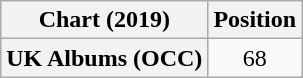<table class="wikitable plainrowheaders" style="text-align:center">
<tr>
<th scope="col">Chart (2019)</th>
<th scope="col">Position</th>
</tr>
<tr>
<th scope="row">UK Albums (OCC)</th>
<td>68</td>
</tr>
</table>
